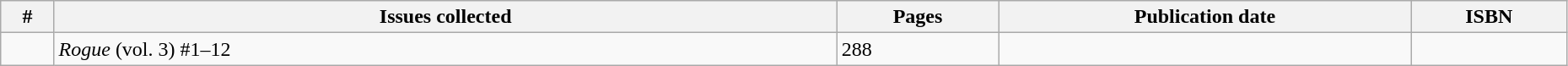<table class="wikitable sortable" width=98%>
<tr>
<th class="unsortable">#</th>
<th class="unsortable" width="50%">Issues collected</th>
<th>Pages</th>
<th>Publication date</th>
<th class="unsortable">ISBN</th>
</tr>
<tr>
<td></td>
<td><em>Rogue</em> (vol. 3) #1–12</td>
<td>288</td>
<td></td>
<td></td>
</tr>
</table>
